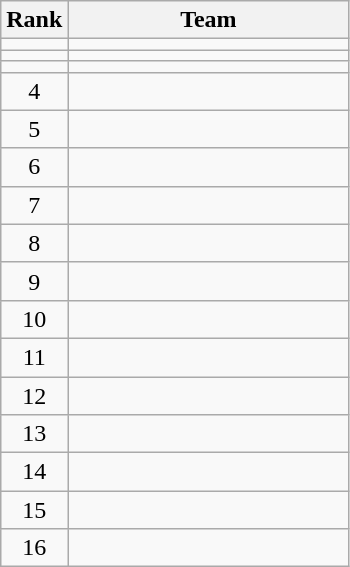<table class=wikitable style="text-align:center;">
<tr>
<th>Rank</th>
<th width=180>Team</th>
</tr>
<tr>
<td></td>
<td align=left></td>
</tr>
<tr>
<td></td>
<td align=left></td>
</tr>
<tr>
<td></td>
<td align=left></td>
</tr>
<tr>
<td>4</td>
<td align=left></td>
</tr>
<tr>
<td>5</td>
<td align=left></td>
</tr>
<tr>
<td>6</td>
<td align=left></td>
</tr>
<tr>
<td>7</td>
<td align=left></td>
</tr>
<tr>
<td>8</td>
<td align=left></td>
</tr>
<tr>
<td>9</td>
<td align=left></td>
</tr>
<tr>
<td>10</td>
<td align=left></td>
</tr>
<tr>
<td>11</td>
<td align=left></td>
</tr>
<tr>
<td>12</td>
<td align=left></td>
</tr>
<tr>
<td>13</td>
<td align=left></td>
</tr>
<tr>
<td>14</td>
<td align=left></td>
</tr>
<tr>
<td>15</td>
<td align=left></td>
</tr>
<tr>
<td>16</td>
<td align=left></td>
</tr>
</table>
